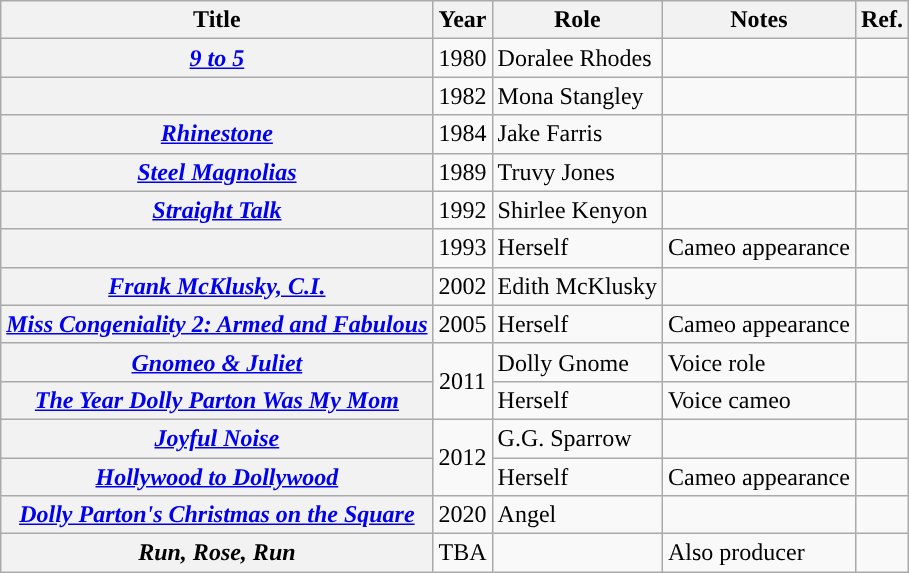<table class="wikitable sortable plainrowheaders">
<tr>
<th scope="col">Title</th>
<th scope="col">Year</th>
<th scope="col">Role</th>
<th scope="col" class="unsortable">Notes</th>
<th scope="col" class="unsortable">Ref.</th>
</tr>
<tr>
<th scope="row"><em><a href='#'>9 to 5</a></em></th>
<td style="text-align:center;">1980</td>
<td>Doralee Rhodes</td>
<td></td>
<td></td>
</tr>
<tr>
<th scope="row"><em></em></th>
<td style="text-align:center;">1982</td>
<td>Mona Stangley</td>
<td></td>
<td></td>
</tr>
<tr>
<th scope="row"><em><a href='#'>Rhinestone</a></em></th>
<td style="text-align:center;">1984</td>
<td>Jake Farris</td>
<td></td>
<td></td>
</tr>
<tr>
<th scope="row"><em><a href='#'>Steel Magnolias</a></em></th>
<td style="text-align:center;">1989</td>
<td>Truvy Jones</td>
<td></td>
<td></td>
</tr>
<tr>
<th scope="row"><em><a href='#'>Straight Talk</a></em></th>
<td style="text-align:center;">1992</td>
<td>Shirlee Kenyon</td>
<td></td>
<td></td>
</tr>
<tr>
<th scope="row"><em></em></th>
<td style="text-align:center;">1993</td>
<td>Herself</td>
<td>Cameo appearance</td>
<td></td>
</tr>
<tr>
<th scope="row"><em><a href='#'>Frank McKlusky, C.I.</a></em></th>
<td style="text-align:center;">2002</td>
<td>Edith McKlusky</td>
<td></td>
<td></td>
</tr>
<tr>
<th scope="row"><em><a href='#'>Miss Congeniality 2: Armed and Fabulous</a></em></th>
<td style="text-align:center;">2005</td>
<td>Herself</td>
<td>Cameo appearance</td>
<td></td>
</tr>
<tr>
<th scope="row"><em><a href='#'>Gnomeo & Juliet</a></em></th>
<td rowspan="2" style="text-align:center;">2011</td>
<td>Dolly Gnome</td>
<td>Voice role</td>
<td></td>
</tr>
<tr>
<th scope="row"><em><a href='#'>The Year Dolly Parton Was My Mom</a></em></th>
<td>Herself</td>
<td>Voice cameo</td>
<td></td>
</tr>
<tr>
<th scope="row"><em><a href='#'>Joyful Noise</a></em></th>
<td rowspan="2" style="text-align:center;">2012</td>
<td>G.G. Sparrow</td>
<td></td>
<td></td>
</tr>
<tr>
<th scope="row"><em><a href='#'>Hollywood to Dollywood</a></em></th>
<td>Herself</td>
<td>Cameo appearance</td>
<td></td>
</tr>
<tr>
<th scope = "row"><em><a href='#'>Dolly Parton's Christmas on the Square</a></em></th>
<td style="text-align:center;">2020</td>
<td>Angel</td>
<td></td>
<td></td>
</tr>
<tr>
<th scope = "row"><em>Run, Rose, Run</em></th>
<td style="text-align:center;">TBA</td>
<td></td>
<td>Also producer</td>
<td></td>
</tr>
</table>
